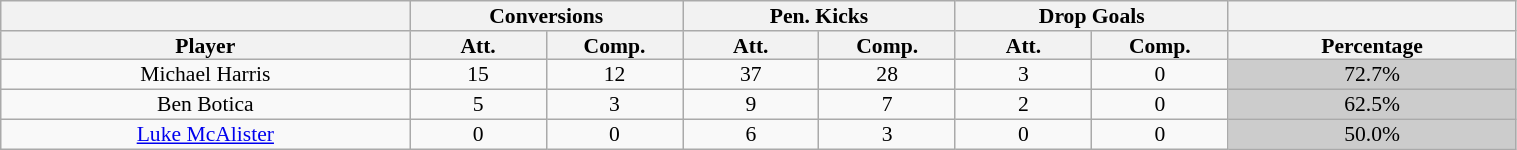<table class="wikitable" style="text-align:center; line-height: 90%; font-size:90%;" width=80%>
<tr>
<th></th>
<th colspan=2>Conversions</th>
<th colspan=2>Pen. Kicks</th>
<th colspan=2>Drop Goals</th>
<th></th>
</tr>
<tr>
<th width=27%>Player</th>
<th width=9%>Att.</th>
<th width=9%>Comp.</th>
<th width=9%>Att.</th>
<th width=9%>Comp.</th>
<th width=9%>Att.</th>
<th width=9%>Comp.</th>
<th width=19%>Percentage</th>
</tr>
<tr>
<td>Michael Harris</td>
<td>15</td>
<td>12</td>
<td>37</td>
<td>28</td>
<td>3</td>
<td>0</td>
<td bgcolor=#cccccc>72.7%</td>
</tr>
<tr>
<td>Ben Botica</td>
<td>5</td>
<td>3</td>
<td>9</td>
<td>7</td>
<td>2</td>
<td>0</td>
<td bgcolor=#cccccc>62.5%</td>
</tr>
<tr>
<td><a href='#'>Luke McAlister</a></td>
<td>0</td>
<td>0</td>
<td>6</td>
<td>3</td>
<td>0</td>
<td>0</td>
<td bgcolor=#cccccc>50.0%</td>
</tr>
</table>
